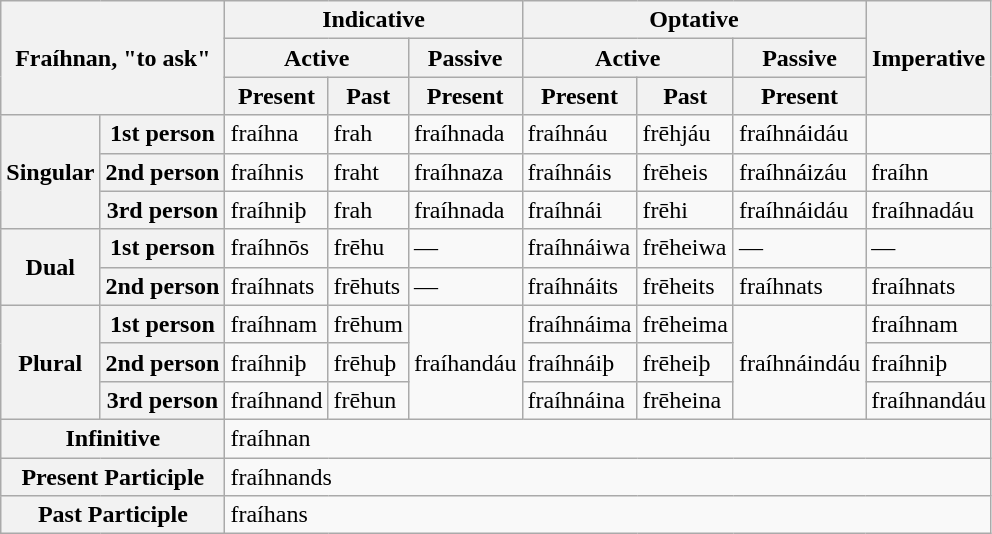<table class="wikitable mw-collapsible">
<tr>
<th colspan="2" rowspan="3">Fraíhnan, "to ask"</th>
<th colspan="3">Indicative</th>
<th colspan="3">Optative</th>
<th rowspan="3">Imperative</th>
</tr>
<tr>
<th colspan="2">Active</th>
<th>Passive</th>
<th colspan="2">Active</th>
<th>Passive</th>
</tr>
<tr>
<th>Present</th>
<th>Past</th>
<th>Present</th>
<th>Present</th>
<th>Past</th>
<th>Present</th>
</tr>
<tr>
<th rowspan="3">Singular</th>
<th>1st person</th>
<td>fraíhna</td>
<td>frah</td>
<td>fraíhnada</td>
<td>fraíhnáu</td>
<td>frēhjáu</td>
<td>fraíhnáidáu</td>
<td></td>
</tr>
<tr>
<th>2nd person</th>
<td>fraíhnis</td>
<td>fraht</td>
<td>fraíhnaza</td>
<td>fraíhnáis</td>
<td>frēheis</td>
<td>fraíhnáizáu</td>
<td>fraíhn</td>
</tr>
<tr>
<th>3rd person</th>
<td>fraíhniþ</td>
<td>frah</td>
<td>fraíhnada</td>
<td>fraíhnái</td>
<td>frēhi</td>
<td>fraíhnáidáu</td>
<td>fraíhnadáu</td>
</tr>
<tr>
<th rowspan="2">Dual</th>
<th>1st person</th>
<td>fraíhnōs</td>
<td>frēhu</td>
<td>—</td>
<td>fraíhnáiwa</td>
<td>frēheiwa</td>
<td>—</td>
<td>—</td>
</tr>
<tr>
<th>2nd person</th>
<td>fraíhnats</td>
<td>frēhuts</td>
<td>—</td>
<td>fraíhnáits</td>
<td>frēheits</td>
<td>fraíhnats</td>
<td>fraíhnats</td>
</tr>
<tr>
<th rowspan="3">Plural</th>
<th>1st person</th>
<td>fraíhnam</td>
<td>frēhum</td>
<td rowspan="3">fraíhandáu</td>
<td>fraíhnáima</td>
<td>frēheima</td>
<td rowspan="3">fraíhnáindáu</td>
<td>fraíhnam</td>
</tr>
<tr>
<th>2nd person</th>
<td>fraíhniþ</td>
<td>frēhuþ</td>
<td>fraíhnáiþ</td>
<td>frēheiþ</td>
<td>fraíhniþ</td>
</tr>
<tr>
<th>3rd person</th>
<td>fraíhnand</td>
<td>frēhun</td>
<td>fraíhnáina</td>
<td>frēheina</td>
<td>fraíhnandáu</td>
</tr>
<tr>
<th colspan="2">Infinitive</th>
<td colspan="7">fraíhnan</td>
</tr>
<tr>
<th colspan="2">Present Participle</th>
<td colspan="7">fraíhnands</td>
</tr>
<tr>
<th colspan="2">Past Participle</th>
<td colspan="7">fraíhans</td>
</tr>
</table>
